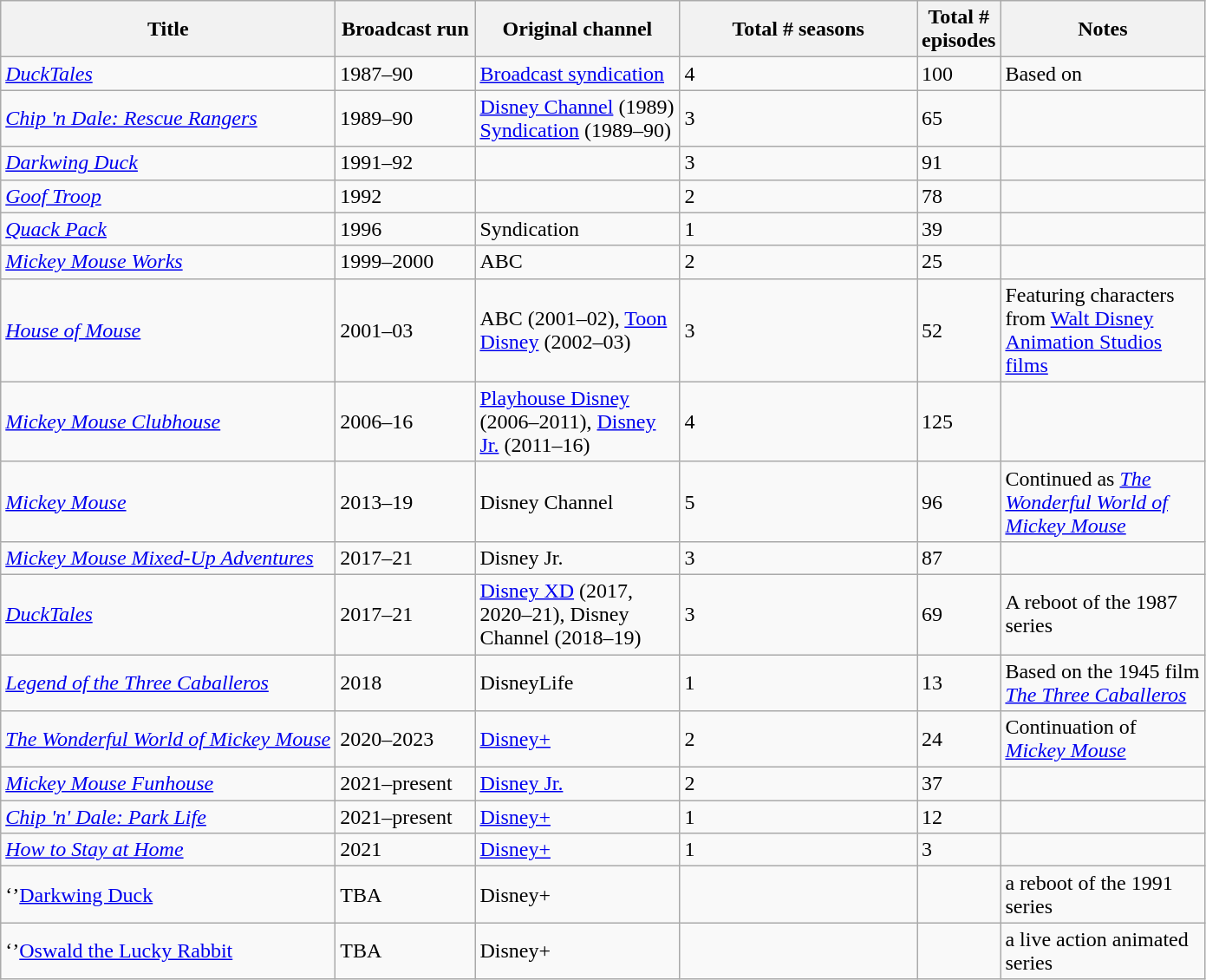<table class="wikitable">
<tr>
<th style="width:250px;">Title</th>
<th style="width:100px;">Broadcast run</th>
<th style="width:150px;">Original channel</th>
<th style="width:175px;">Total # seasons</th>
<th style="width:30px;">Total # episodes</th>
<th style="width:150px;">Notes</th>
</tr>
<tr>
<td><em><a href='#'>DuckTales</a></em></td>
<td>1987–90</td>
<td><a href='#'>Broadcast syndication</a></td>
<td>4</td>
<td>100</td>
<td>Based on </td>
</tr>
<tr>
<td><em><a href='#'>Chip 'n Dale: Rescue Rangers</a></em></td>
<td>1989–90</td>
<td><a href='#'>Disney Channel</a> (1989)<br><a href='#'>Syndication</a> (1989–90)</td>
<td>3</td>
<td>65</td>
<td></td>
</tr>
<tr>
<td><em><a href='#'>Darkwing Duck</a></em></td>
<td>1991–92</td>
<td></td>
<td>3</td>
<td>91</td>
<td></td>
</tr>
<tr>
<td><em><a href='#'>Goof Troop</a></em></td>
<td>1992</td>
<td></td>
<td>2</td>
<td>78</td>
<td></td>
</tr>
<tr>
<td><em><a href='#'>Quack Pack</a></em></td>
<td>1996</td>
<td>Syndication</td>
<td>1</td>
<td>39</td>
<td></td>
</tr>
<tr>
<td><em><a href='#'>Mickey Mouse Works</a></em></td>
<td>1999–2000</td>
<td>ABC</td>
<td>2</td>
<td>25</td>
<td></td>
</tr>
<tr>
<td><em><a href='#'>House of Mouse</a></em> </td>
<td>2001–03</td>
<td>ABC (2001–02), <a href='#'>Toon Disney</a> (2002–03)</td>
<td>3</td>
<td>52</td>
<td>Featuring characters from <a href='#'>Walt Disney Animation Studios films</a></td>
</tr>
<tr>
<td><em><a href='#'>Mickey Mouse Clubhouse</a></em></td>
<td>2006–16</td>
<td><a href='#'>Playhouse Disney</a> (2006–2011), <a href='#'>Disney Jr.</a> (2011–16)</td>
<td>4</td>
<td>125</td>
<td></td>
</tr>
<tr>
<td><em><a href='#'>Mickey Mouse</a></em></td>
<td>2013–19</td>
<td>Disney Channel</td>
<td>5</td>
<td>96</td>
<td>Continued as <em><a href='#'>The Wonderful World of Mickey Mouse</a></em></td>
</tr>
<tr>
<td><em><a href='#'>Mickey Mouse Mixed-Up Adventures</a></em></td>
<td>2017–21</td>
<td>Disney Jr.</td>
<td>3</td>
<td>87</td>
<td></td>
</tr>
<tr>
<td><em><a href='#'>DuckTales</a></em></td>
<td>2017–21</td>
<td><a href='#'>Disney XD</a> (2017, 2020–21), Disney Channel (2018–19)</td>
<td>3</td>
<td>69</td>
<td>A reboot of the 1987 series</td>
</tr>
<tr>
<td><em><a href='#'>Legend of the Three Caballeros</a></em></td>
<td>2018</td>
<td>DisneyLife</td>
<td>1</td>
<td>13</td>
<td>Based on the 1945 film <em><a href='#'>The Three Caballeros</a></em></td>
</tr>
<tr>
<td><em><a href='#'>The Wonderful World of Mickey Mouse</a></em></td>
<td>2020–2023</td>
<td><a href='#'>Disney+</a></td>
<td>2</td>
<td>24</td>
<td>Continuation of <em><a href='#'>Mickey Mouse</a></em></td>
</tr>
<tr>
<td><em><a href='#'>Mickey Mouse Funhouse</a></em></td>
<td>2021–present</td>
<td><a href='#'>Disney Jr.</a></td>
<td>2</td>
<td>37</td>
<td></td>
</tr>
<tr>
<td><em><a href='#'>Chip 'n' Dale: Park Life</a></em></td>
<td>2021–present</td>
<td><a href='#'>Disney+</a></td>
<td>1</td>
<td>12</td>
<td></td>
</tr>
<tr>
<td><em><a href='#'>How to Stay at Home</a></em></td>
<td>2021</td>
<td><a href='#'>Disney+</a></td>
<td>1</td>
<td>3</td>
<td></td>
</tr>
<tr>
<td>‘’<a href='#'>Darkwing Duck</a></td>
<td>TBA</td>
<td>Disney+</td>
<td></td>
<td></td>
<td>a reboot of the 1991 series</td>
</tr>
<tr>
<td>‘’<a href='#'>Oswald the Lucky Rabbit</a></td>
<td>TBA</td>
<td>Disney+</td>
<td></td>
<td></td>
<td>a live action animated series</td>
</tr>
</table>
